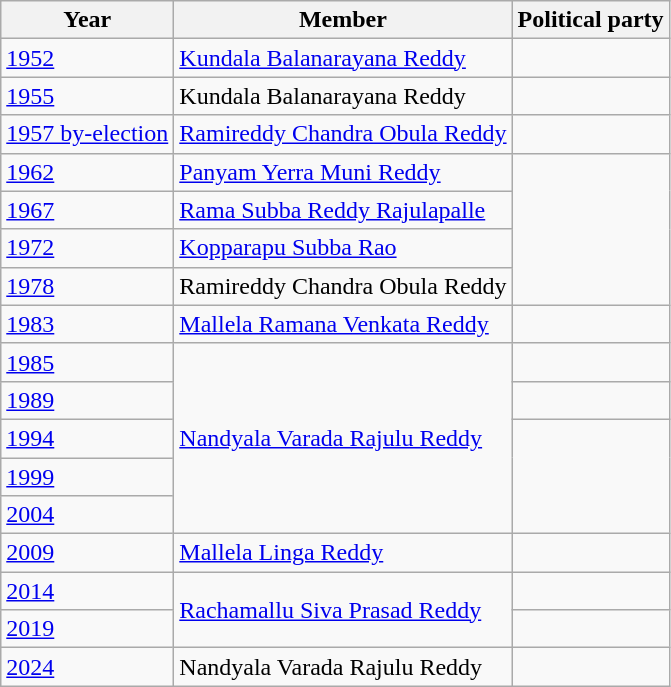<table class="wikitable sortable">
<tr>
<th>Year</th>
<th>Member</th>
<th colspan="2">Political party</th>
</tr>
<tr>
<td><a href='#'>1952</a></td>
<td><a href='#'>Kundala Balanarayana Reddy</a></td>
<td></td>
</tr>
<tr>
<td><a href='#'>1955</a></td>
<td>Kundala Balanarayana Reddy</td>
<td></td>
</tr>
<tr>
<td><a href='#'>1957 by-election</a></td>
<td><a href='#'>Ramireddy Chandra Obula Reddy</a></td>
<td></td>
</tr>
<tr>
<td><a href='#'>1962</a></td>
<td><a href='#'>Panyam Yerra Muni Reddy</a></td>
</tr>
<tr>
<td><a href='#'>1967</a></td>
<td><a href='#'>Rama Subba Reddy Rajulapalle</a></td>
</tr>
<tr>
<td><a href='#'>1972</a></td>
<td><a href='#'>Kopparapu Subba Rao</a></td>
</tr>
<tr>
<td><a href='#'>1978</a></td>
<td>Ramireddy Chandra Obula Reddy</td>
</tr>
<tr>
<td><a href='#'>1983</a></td>
<td><a href='#'>Mallela Ramana Venkata Reddy</a></td>
<td></td>
</tr>
<tr>
<td><a href='#'>1985</a></td>
<td rowspan=5><a href='#'>Nandyala Varada Rajulu Reddy</a></td>
</tr>
<tr>
<td><a href='#'>1989</a></td>
<td></td>
</tr>
<tr>
<td><a href='#'>1994</a></td>
</tr>
<tr>
<td><a href='#'>1999</a></td>
</tr>
<tr>
<td><a href='#'>2004</a></td>
</tr>
<tr>
<td><a href='#'>2009</a></td>
<td><a href='#'>Mallela Linga Reddy</a></td>
<td></td>
</tr>
<tr>
<td><a href='#'>2014</a></td>
<td rowspan=2><a href='#'>Rachamallu Siva Prasad Reddy</a></td>
<td></td>
</tr>
<tr>
<td><a href='#'>2019</a></td>
</tr>
<tr>
<td><a href='#'>2024</a></td>
<td>Nandyala Varada Rajulu Reddy</td>
<td></td>
</tr>
</table>
